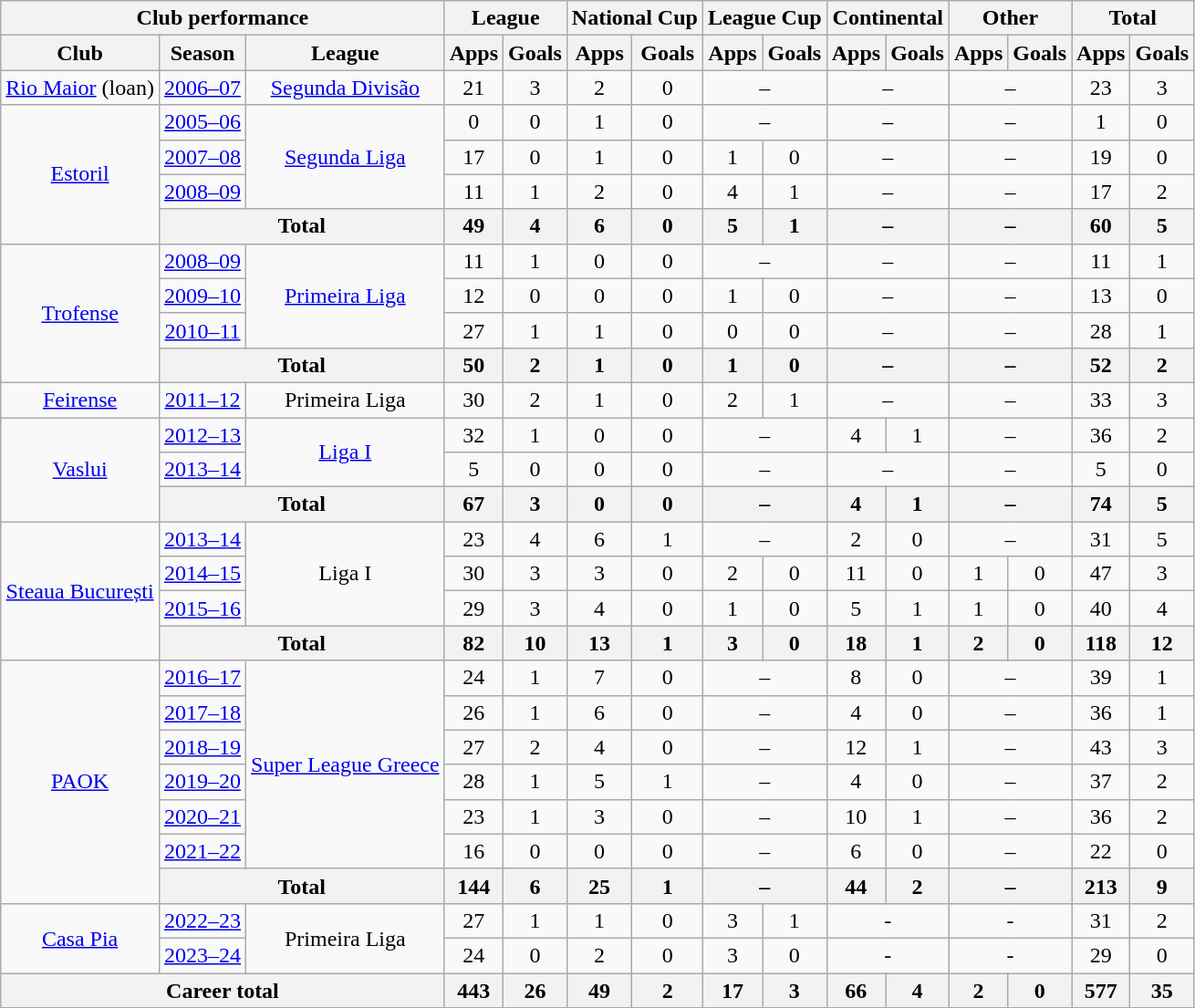<table class="wikitable" style="font-size:100%; text-align: center;">
<tr>
<th colspan="3">Club performance</th>
<th colspan=2>League</th>
<th colspan=2>National Cup</th>
<th colspan=2>League Cup</th>
<th colspan=2>Continental</th>
<th colspan=2>Other</th>
<th colspan=2>Total</th>
</tr>
<tr>
<th>Club</th>
<th>Season</th>
<th>League</th>
<th>Apps</th>
<th>Goals</th>
<th>Apps</th>
<th>Goals</th>
<th>Apps</th>
<th>Goals</th>
<th>Apps</th>
<th>Goals</th>
<th>Apps</th>
<th>Goals</th>
<th>Apps</th>
<th>Goals</th>
</tr>
<tr>
<td><a href='#'>Rio Maior</a> (loan)</td>
<td><a href='#'>2006–07</a></td>
<td><a href='#'>Segunda Divisão</a></td>
<td>21</td>
<td>3</td>
<td>2</td>
<td>0</td>
<td colspan="2">–</td>
<td colspan="2">–</td>
<td colspan="2">–</td>
<td>23</td>
<td>3</td>
</tr>
<tr>
<td rowspan="4"><a href='#'>Estoril</a></td>
<td><a href='#'>2005–06</a></td>
<td rowspan="3"><a href='#'>Segunda Liga</a></td>
<td>0</td>
<td>0</td>
<td>1</td>
<td>0</td>
<td colspan="2">–</td>
<td colspan="2">–</td>
<td colspan="2">–</td>
<td>1</td>
<td>0</td>
</tr>
<tr>
<td><a href='#'>2007–08</a></td>
<td>17</td>
<td>0</td>
<td>1</td>
<td>0</td>
<td>1</td>
<td>0</td>
<td colspan="2">–</td>
<td colspan="2">–</td>
<td>19</td>
<td>0</td>
</tr>
<tr>
<td><a href='#'>2008–09</a></td>
<td>11</td>
<td>1</td>
<td>2</td>
<td>0</td>
<td>4</td>
<td>1</td>
<td colspan="2">–</td>
<td colspan="2">–</td>
<td>17</td>
<td>2</td>
</tr>
<tr>
<th colspan="2">Total</th>
<th>49</th>
<th>4</th>
<th>6</th>
<th>0</th>
<th>5</th>
<th>1</th>
<th colspan="2">–</th>
<th colspan="2">–</th>
<th>60</th>
<th>5</th>
</tr>
<tr>
<td rowspan="4"><a href='#'>Trofense</a></td>
<td><a href='#'>2008–09</a></td>
<td rowspan="3"><a href='#'>Primeira Liga</a></td>
<td>11</td>
<td>1</td>
<td>0</td>
<td>0</td>
<td colspan="2">–</td>
<td colspan="2">–</td>
<td colspan="2">–</td>
<td>11</td>
<td>1</td>
</tr>
<tr>
<td><a href='#'>2009–10</a></td>
<td>12</td>
<td>0</td>
<td>0</td>
<td>0</td>
<td>1</td>
<td>0</td>
<td colspan="2">–</td>
<td colspan="2">–</td>
<td>13</td>
<td>0</td>
</tr>
<tr>
<td><a href='#'>2010–11</a></td>
<td>27</td>
<td>1</td>
<td>1</td>
<td>0</td>
<td>0</td>
<td>0</td>
<td colspan="2">–</td>
<td colspan="2">–</td>
<td>28</td>
<td>1</td>
</tr>
<tr>
<th colspan="2">Total</th>
<th>50</th>
<th>2</th>
<th>1</th>
<th>0</th>
<th>1</th>
<th>0</th>
<th colspan="2">–</th>
<th colspan="2">–</th>
<th>52</th>
<th>2</th>
</tr>
<tr>
<td><a href='#'>Feirense</a></td>
<td><a href='#'>2011–12</a></td>
<td>Primeira Liga</td>
<td>30</td>
<td>2</td>
<td>1</td>
<td>0</td>
<td>2</td>
<td>1</td>
<td colspan="2">–</td>
<td colspan="2">–</td>
<td>33</td>
<td>3</td>
</tr>
<tr>
<td rowspan="3"><a href='#'>Vaslui</a></td>
<td><a href='#'>2012–13</a></td>
<td rowspan="2"><a href='#'>Liga I</a></td>
<td>32</td>
<td>1</td>
<td>0</td>
<td>0</td>
<td colspan="2">–</td>
<td>4</td>
<td>1</td>
<td colspan="2">–</td>
<td>36</td>
<td>2</td>
</tr>
<tr>
<td><a href='#'>2013–14</a></td>
<td>5</td>
<td>0</td>
<td>0</td>
<td>0</td>
<td colspan="2">–</td>
<td colspan="2">–</td>
<td colspan="2">–</td>
<td>5</td>
<td>0</td>
</tr>
<tr>
<th colspan="2">Total</th>
<th>67</th>
<th>3</th>
<th>0</th>
<th>0</th>
<th colspan="2">–</th>
<th>4</th>
<th>1</th>
<th colspan="2">–</th>
<th>74</th>
<th>5</th>
</tr>
<tr>
<td rowspan="4"><a href='#'>Steaua București</a></td>
<td><a href='#'>2013–14</a></td>
<td rowspan="3">Liga I</td>
<td>23</td>
<td>4</td>
<td>6</td>
<td>1</td>
<td colspan="2">–</td>
<td>2</td>
<td>0</td>
<td colspan="2">–</td>
<td>31</td>
<td>5</td>
</tr>
<tr>
<td><a href='#'>2014–15</a></td>
<td>30</td>
<td>3</td>
<td>3</td>
<td>0</td>
<td>2</td>
<td>0</td>
<td>11</td>
<td>0</td>
<td>1</td>
<td>0</td>
<td>47</td>
<td>3</td>
</tr>
<tr>
<td><a href='#'>2015–16</a></td>
<td>29</td>
<td>3</td>
<td>4</td>
<td>0</td>
<td>1</td>
<td>0</td>
<td>5</td>
<td>1</td>
<td>1</td>
<td>0</td>
<td>40</td>
<td>4</td>
</tr>
<tr>
<th colspan="2">Total</th>
<th>82</th>
<th>10</th>
<th>13</th>
<th>1</th>
<th>3</th>
<th>0</th>
<th>18</th>
<th>1</th>
<th>2</th>
<th>0</th>
<th>118</th>
<th>12</th>
</tr>
<tr>
<td rowspan="7"><a href='#'>PAOK</a></td>
<td><a href='#'>2016–17</a></td>
<td rowspan="6"><a href='#'>Super League Greece</a></td>
<td>24</td>
<td>1</td>
<td>7</td>
<td>0</td>
<td colspan="2">–</td>
<td>8</td>
<td>0</td>
<td colspan="2">–</td>
<td>39</td>
<td>1</td>
</tr>
<tr>
<td><a href='#'>2017–18</a></td>
<td>26</td>
<td>1</td>
<td>6</td>
<td>0</td>
<td colspan="2">–</td>
<td>4</td>
<td>0</td>
<td colspan="2">–</td>
<td>36</td>
<td>1</td>
</tr>
<tr>
<td><a href='#'>2018–19</a></td>
<td>27</td>
<td>2</td>
<td>4</td>
<td>0</td>
<td colspan="2">–</td>
<td>12</td>
<td>1</td>
<td colspan="2">–</td>
<td>43</td>
<td>3</td>
</tr>
<tr>
<td><a href='#'>2019–20</a></td>
<td>28</td>
<td>1</td>
<td>5</td>
<td>1</td>
<td colspan="2">–</td>
<td>4</td>
<td>0</td>
<td colspan="2">–</td>
<td>37</td>
<td>2</td>
</tr>
<tr>
<td><a href='#'>2020–21</a></td>
<td>23</td>
<td>1</td>
<td>3</td>
<td>0</td>
<td colspan="2">–</td>
<td>10</td>
<td>1</td>
<td colspan="2">–</td>
<td>36</td>
<td>2</td>
</tr>
<tr>
<td><a href='#'>2021–22</a></td>
<td>16</td>
<td>0</td>
<td>0</td>
<td>0</td>
<td colspan="2">–</td>
<td>6</td>
<td>0</td>
<td colspan="2">–</td>
<td>22</td>
<td>0</td>
</tr>
<tr>
<th colspan="2">Total</th>
<th>144</th>
<th>6</th>
<th>25</th>
<th>1</th>
<th colspan="2">–</th>
<th>44</th>
<th>2</th>
<th colspan="2">–</th>
<th>213</th>
<th>9</th>
</tr>
<tr>
<td rowspan=2><a href='#'>Casa Pia</a></td>
<td><a href='#'>2022–23</a></td>
<td rowspan=2>Primeira Liga</td>
<td>27</td>
<td>1</td>
<td>1</td>
<td>0</td>
<td>3</td>
<td>1</td>
<td colspan=2>-</td>
<td colspan=2>-</td>
<td>31</td>
<td>2</td>
</tr>
<tr>
<td><a href='#'>2023–24</a></td>
<td>24</td>
<td>0</td>
<td>2</td>
<td>0</td>
<td>3</td>
<td>0</td>
<td colspan=2>-</td>
<td colspan=2>-</td>
<td>29</td>
<td>0</td>
</tr>
<tr>
<th colspan="3">Career total</th>
<th>443</th>
<th>26</th>
<th>49</th>
<th>2</th>
<th>17</th>
<th>3</th>
<th>66</th>
<th>4</th>
<th>2</th>
<th>0</th>
<th>577</th>
<th>35</th>
</tr>
</table>
